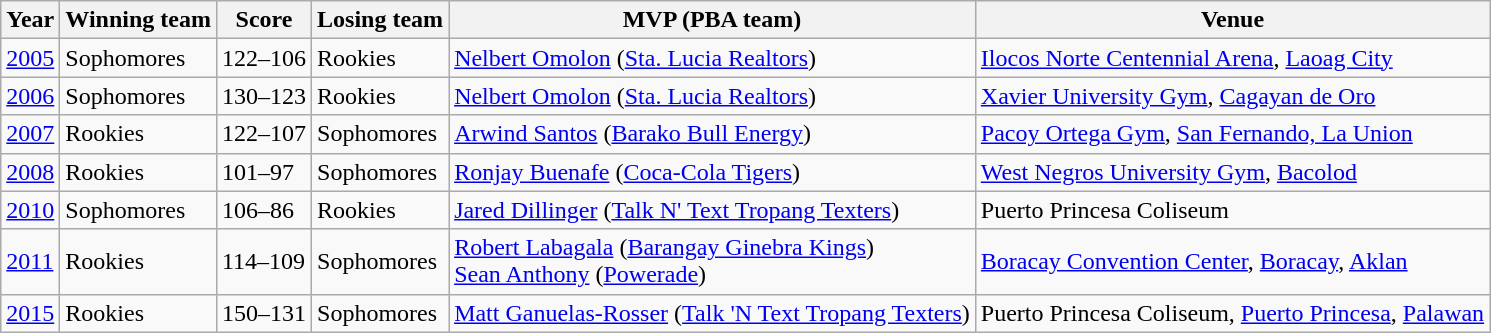<table class=wikitable>
<tr>
<th>Year</th>
<th>Winning team</th>
<th>Score</th>
<th>Losing team</th>
<th>MVP (PBA team)</th>
<th>Venue</th>
</tr>
<tr>
<td><a href='#'>2005</a></td>
<td>Sophomores</td>
<td>122–106</td>
<td>Rookies</td>
<td><a href='#'>Nelbert Omolon</a> (<a href='#'>Sta. Lucia Realtors</a>)</td>
<td><a href='#'>Ilocos Norte Centennial Arena</a>, <a href='#'>Laoag City</a></td>
</tr>
<tr>
<td><a href='#'>2006</a></td>
<td>Sophomores</td>
<td>130–123</td>
<td>Rookies</td>
<td><a href='#'>Nelbert Omolon</a> (<a href='#'>Sta. Lucia Realtors</a>)</td>
<td><a href='#'>Xavier University Gym</a>, <a href='#'>Cagayan de Oro</a></td>
</tr>
<tr>
<td><a href='#'>2007</a></td>
<td>Rookies</td>
<td>122–107</td>
<td>Sophomores</td>
<td><a href='#'>Arwind Santos</a> (<a href='#'>Barako Bull Energy</a>)</td>
<td><a href='#'>Pacoy Ortega Gym</a>, <a href='#'>San Fernando, La Union</a></td>
</tr>
<tr>
<td><a href='#'>2008</a></td>
<td>Rookies</td>
<td>101–97</td>
<td>Sophomores</td>
<td><a href='#'>Ronjay Buenafe</a> (<a href='#'>Coca-Cola Tigers</a>)</td>
<td><a href='#'>West Negros University Gym</a>, <a href='#'>Bacolod</a></td>
</tr>
<tr>
<td><a href='#'>2010</a></td>
<td>Sophomores</td>
<td>106–86</td>
<td>Rookies</td>
<td><a href='#'>Jared Dillinger</a> (<a href='#'>Talk N' Text Tropang Texters</a>)</td>
<td>Puerto Princesa Coliseum</td>
</tr>
<tr>
<td><a href='#'>2011</a></td>
<td>Rookies</td>
<td>114–109</td>
<td>Sophomores</td>
<td><a href='#'>Robert Labagala</a> (<a href='#'>Barangay Ginebra Kings</a>)<br><a href='#'>Sean Anthony</a> (<a href='#'>Powerade</a>)</td>
<td><a href='#'>Boracay Convention Center</a>, <a href='#'>Boracay</a>, <a href='#'>Aklan</a></td>
</tr>
<tr>
<td><a href='#'>2015</a></td>
<td>Rookies</td>
<td>150–131</td>
<td>Sophomores</td>
<td><a href='#'>Matt Ganuelas-Rosser</a> (<a href='#'>Talk 'N Text Tropang Texters</a>)</td>
<td>Puerto Princesa Coliseum, <a href='#'>Puerto Princesa</a>, <a href='#'>Palawan</a></td>
</tr>
</table>
